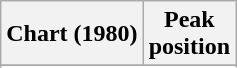<table class="wikitable sortable plainrowheaders" style="text-align:center">
<tr>
<th scope="col">Chart (1980)</th>
<th scope="col">Peak<br>position</th>
</tr>
<tr>
</tr>
<tr>
</tr>
<tr>
</tr>
<tr>
</tr>
</table>
